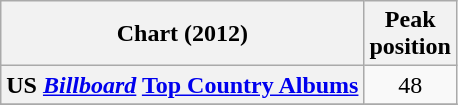<table class="wikitable plainrowheaders">
<tr>
<th>Chart (2012)</th>
<th>Peak<br>position</th>
</tr>
<tr>
<th scope="row">US <em><a href='#'>Billboard</a></em> <a href='#'>Top Country Albums</a></th>
<td align="center">48</td>
</tr>
<tr>
</tr>
</table>
